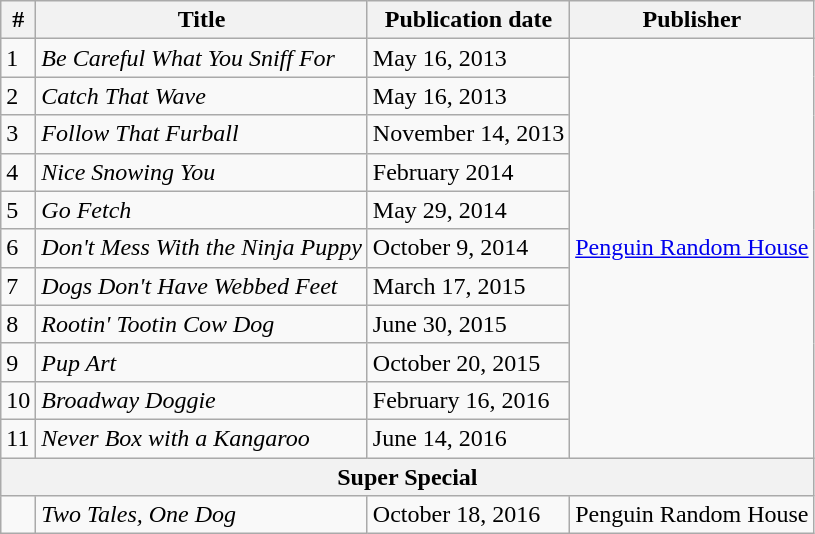<table class="wikitable sortable">
<tr>
<th>#</th>
<th>Title</th>
<th>Publication date</th>
<th>Publisher</th>
</tr>
<tr>
<td>1</td>
<td><em>Be Careful What You Sniff For</em></td>
<td>May 16, 2013</td>
<td rowspan="11"><a href='#'>Penguin Random House</a></td>
</tr>
<tr>
<td>2</td>
<td><em>Catch That Wave</em></td>
<td>May 16, 2013</td>
</tr>
<tr>
<td>3</td>
<td><em>Follow That Furball</em></td>
<td>November 14, 2013</td>
</tr>
<tr>
<td>4</td>
<td><em>Nice Snowing You</em></td>
<td>February 2014</td>
</tr>
<tr>
<td>5</td>
<td><em>Go Fetch</em></td>
<td>May 29, 2014</td>
</tr>
<tr>
<td>6</td>
<td><em>Don't Mess With the Ninja Puppy</em></td>
<td>October 9, 2014</td>
</tr>
<tr>
<td>7</td>
<td><em>Dogs Don't Have Webbed Feet</em></td>
<td>March 17, 2015</td>
</tr>
<tr>
<td>8</td>
<td><em>Rootin' Tootin Cow Dog</em></td>
<td>June 30, 2015</td>
</tr>
<tr>
<td>9</td>
<td><em>Pup Art</em></td>
<td>October 20, 2015</td>
</tr>
<tr>
<td>10</td>
<td><em>Broadway Doggie</em></td>
<td>February 16, 2016</td>
</tr>
<tr>
<td>11</td>
<td><em>Never Box with a Kangaroo</em></td>
<td>June 14, 2016</td>
</tr>
<tr>
<th colspan="4">Super Special</th>
</tr>
<tr>
<td></td>
<td><em>Two Tales, One Dog</em></td>
<td>October 18, 2016</td>
<td>Penguin Random House</td>
</tr>
</table>
